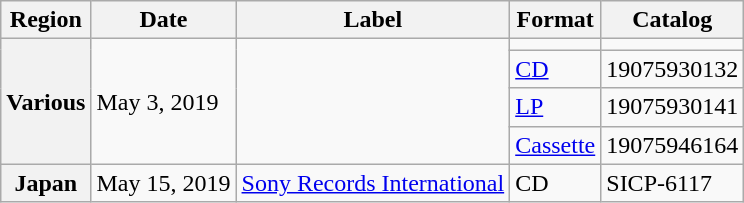<table class="wikitable plainrowheaders">
<tr>
<th>Region</th>
<th>Date</th>
<th>Label</th>
<th>Format</th>
<th>Catalog</th>
</tr>
<tr>
<th scope="row" rowspan="4">Various</th>
<td rowspan="4">May 3, 2019</td>
<td rowspan="4"></td>
<td></td>
<td></td>
</tr>
<tr>
<td><a href='#'>CD</a></td>
<td>19075930132 </td>
</tr>
<tr>
<td><a href='#'>LP</a></td>
<td>19075930141 </td>
</tr>
<tr>
<td><a href='#'>Cassette</a></td>
<td>19075946164 </td>
</tr>
<tr>
<th scope="row">Japan</th>
<td>May 15, 2019</td>
<td><a href='#'>Sony Records International</a></td>
<td>CD</td>
<td>SICP-6117</td>
</tr>
</table>
